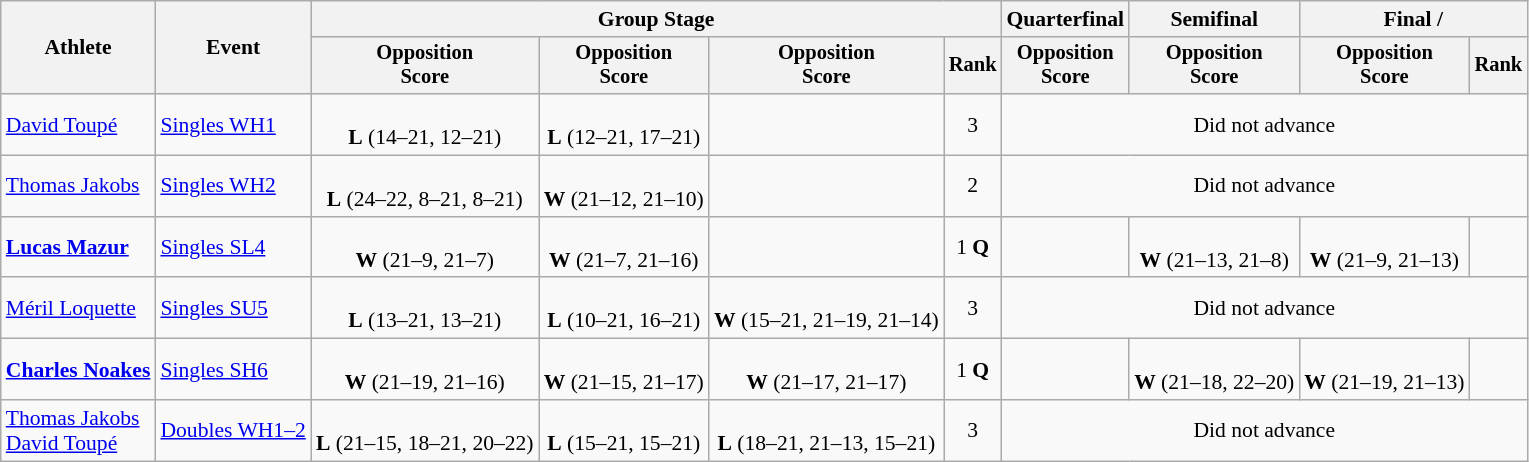<table class="wikitable" style="font-size:90%; text-align:center">
<tr>
<th rowspan=2>Athlete</th>
<th rowspan=2>Event</th>
<th colspan=4>Group Stage</th>
<th>Quarterfinal</th>
<th>Semifinal</th>
<th colspan=2>Final / </th>
</tr>
<tr style="font-size:95%">
<th>Opposition<br>Score</th>
<th>Opposition<br>Score</th>
<th>Opposition<br>Score</th>
<th>Rank</th>
<th>Opposition<br>Score</th>
<th>Opposition<br>Score</th>
<th>Opposition<br>Score</th>
<th>Rank</th>
</tr>
<tr>
<td align=left><a href='#'>David Toupé</a></td>
<td align=left><a href='#'>Singles WH1</a></td>
<td><br><strong>L</strong> (14–21, 12–21)</td>
<td><br><strong>L</strong> (12–21, 17–21)</td>
<td></td>
<td>3</td>
<td colspan=4>Did not advance</td>
</tr>
<tr>
<td align=left><a href='#'>Thomas Jakobs</a></td>
<td align=left><a href='#'>Singles WH2</a></td>
<td><br><strong>L</strong> (24–22, 8–21, 8–21)</td>
<td><br><strong>W</strong> (21–12, 21–10)</td>
<td></td>
<td>2</td>
<td colspan=4>Did not advance</td>
</tr>
<tr>
<td align=left><strong><a href='#'>Lucas Mazur</a></strong></td>
<td align=left><a href='#'>Singles SL4</a></td>
<td><br><strong>W</strong> (21–9, 21–7)</td>
<td><br><strong>W</strong> (21–7, 21–16)</td>
<td></td>
<td>1 <strong>Q</strong></td>
<td></td>
<td><br><strong>W</strong> (21–13, 21–8)</td>
<td><br><strong>W</strong> (21–9, 21–13)</td>
<td></td>
</tr>
<tr>
<td align=left><a href='#'>Méril Loquette</a></td>
<td align=left><a href='#'>Singles SU5</a></td>
<td><br><strong>L</strong> (13–21, 13–21)</td>
<td><br><strong>L</strong> (10–21, 16–21)</td>
<td><br><strong>W</strong> (15–21, 21–19, 21–14)</td>
<td>3</td>
<td colspan=4>Did not advance</td>
</tr>
<tr>
<td align=left><strong><a href='#'>Charles Noakes</a></strong></td>
<td align=left><a href='#'>Singles SH6</a></td>
<td><br><strong>W</strong> (21–19, 21–16)</td>
<td><br><strong>W</strong> (21–15, 21–17)</td>
<td><br><strong>W</strong> (21–17, 21–17)</td>
<td>1 <strong>Q</strong></td>
<td></td>
<td><br><strong>W</strong> (21–18, 22–20)</td>
<td><br><strong>W</strong> (21–19, 21–13)</td>
<td></td>
</tr>
<tr>
<td align=left><a href='#'>Thomas Jakobs</a><br><a href='#'>David Toupé</a></td>
<td align=left><a href='#'>Doubles WH1–2</a></td>
<td><br><strong>L</strong> (21–15, 18–21, 20–22)</td>
<td><br><strong>L</strong> (15–21, 15–21)</td>
<td><br><strong>L</strong> (18–21, 21–13, 15–21)</td>
<td>3</td>
<td colspan=4>Did not advance</td>
</tr>
</table>
